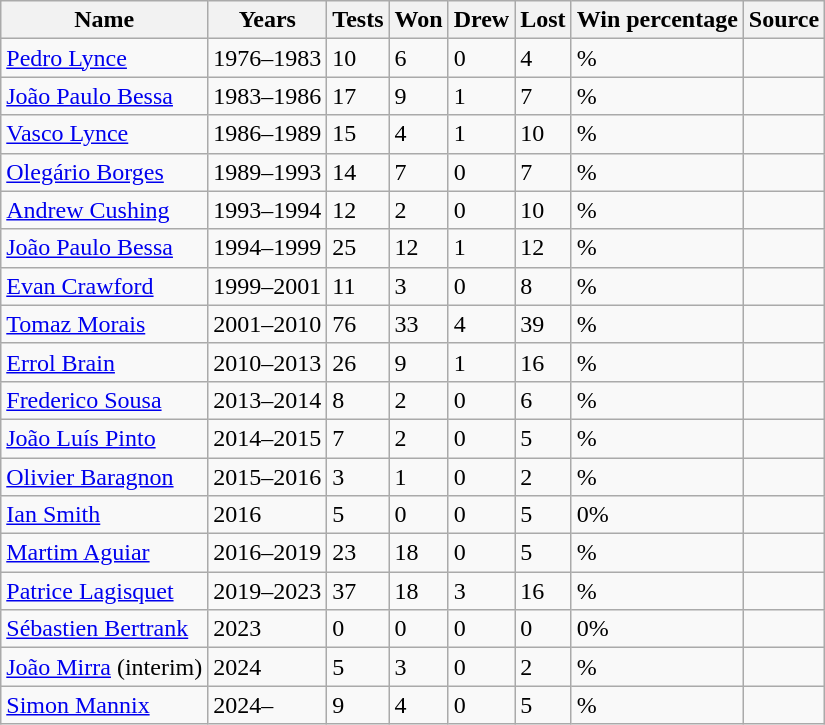<table class="sortable wikitable">
<tr>
<th>Name</th>
<th>Years</th>
<th>Tests</th>
<th>Won</th>
<th>Drew</th>
<th>Lost</th>
<th>Win percentage</th>
<th>Source</th>
</tr>
<tr>
<td> <a href='#'>Pedro Lynce</a></td>
<td>1976–1983</td>
<td>10</td>
<td>6</td>
<td>0</td>
<td>4</td>
<td>%</td>
<td></td>
</tr>
<tr>
<td> <a href='#'>João Paulo Bessa</a></td>
<td>1983–1986</td>
<td>17</td>
<td>9</td>
<td>1</td>
<td>7</td>
<td>%</td>
<td></td>
</tr>
<tr>
<td> <a href='#'>Vasco Lynce</a></td>
<td>1986–1989</td>
<td>15</td>
<td>4</td>
<td>1</td>
<td>10</td>
<td>%</td>
<td></td>
</tr>
<tr>
<td> <a href='#'>Olegário Borges</a></td>
<td>1989–1993</td>
<td>14</td>
<td>7</td>
<td>0</td>
<td>7</td>
<td>%</td>
<td></td>
</tr>
<tr>
<td> <a href='#'>Andrew Cushing</a></td>
<td>1993–1994</td>
<td>12</td>
<td>2</td>
<td>0</td>
<td>10</td>
<td>%</td>
<td></td>
</tr>
<tr>
<td> <a href='#'>João Paulo Bessa</a></td>
<td>1994–1999</td>
<td>25</td>
<td>12</td>
<td>1</td>
<td>12</td>
<td>%</td>
<td></td>
</tr>
<tr>
<td> <a href='#'>Evan Crawford</a></td>
<td>1999–2001</td>
<td>11</td>
<td>3</td>
<td>0</td>
<td>8</td>
<td>%</td>
<td></td>
</tr>
<tr>
<td> <a href='#'>Tomaz Morais</a></td>
<td>2001–2010</td>
<td>76</td>
<td>33</td>
<td>4</td>
<td>39</td>
<td>%</td>
<td></td>
</tr>
<tr>
<td> <a href='#'>Errol Brain</a></td>
<td>2010–2013</td>
<td>26</td>
<td>9</td>
<td>1</td>
<td>16</td>
<td>%</td>
<td></td>
</tr>
<tr>
<td> <a href='#'>Frederico Sousa</a></td>
<td>2013–2014</td>
<td>8</td>
<td>2</td>
<td>0</td>
<td>6</td>
<td>%</td>
<td></td>
</tr>
<tr>
<td> <a href='#'>João Luís Pinto</a></td>
<td>2014–2015</td>
<td>7</td>
<td>2</td>
<td>0</td>
<td>5</td>
<td>%</td>
<td></td>
</tr>
<tr>
<td> <a href='#'>Olivier Baragnon</a></td>
<td>2015–2016</td>
<td>3</td>
<td>1</td>
<td>0</td>
<td>2</td>
<td>%</td>
<td></td>
</tr>
<tr>
<td> <a href='#'>Ian Smith</a></td>
<td>2016</td>
<td>5</td>
<td>0</td>
<td>0</td>
<td>5</td>
<td>0%</td>
<td></td>
</tr>
<tr>
<td> <a href='#'>Martim Aguiar</a></td>
<td>2016–2019</td>
<td>23</td>
<td>18</td>
<td>0</td>
<td>5</td>
<td>%</td>
<td></td>
</tr>
<tr>
<td> <a href='#'>Patrice Lagisquet</a></td>
<td>2019–2023</td>
<td>37</td>
<td>18</td>
<td>3</td>
<td>16</td>
<td>%</td>
<td></td>
</tr>
<tr>
<td> <a href='#'>Sébastien Bertrank</a></td>
<td>2023</td>
<td>0</td>
<td>0</td>
<td>0</td>
<td>0</td>
<td>0%</td>
<td></td>
</tr>
<tr>
<td> <a href='#'>João Mirra</a> (interim)</td>
<td>2024</td>
<td>5</td>
<td>3</td>
<td>0</td>
<td>2</td>
<td>%</td>
<td></td>
</tr>
<tr>
<td> <a href='#'>Simon Mannix</a></td>
<td>2024–</td>
<td>9</td>
<td>4</td>
<td>0</td>
<td>5</td>
<td>%</td>
<td></td>
</tr>
</table>
